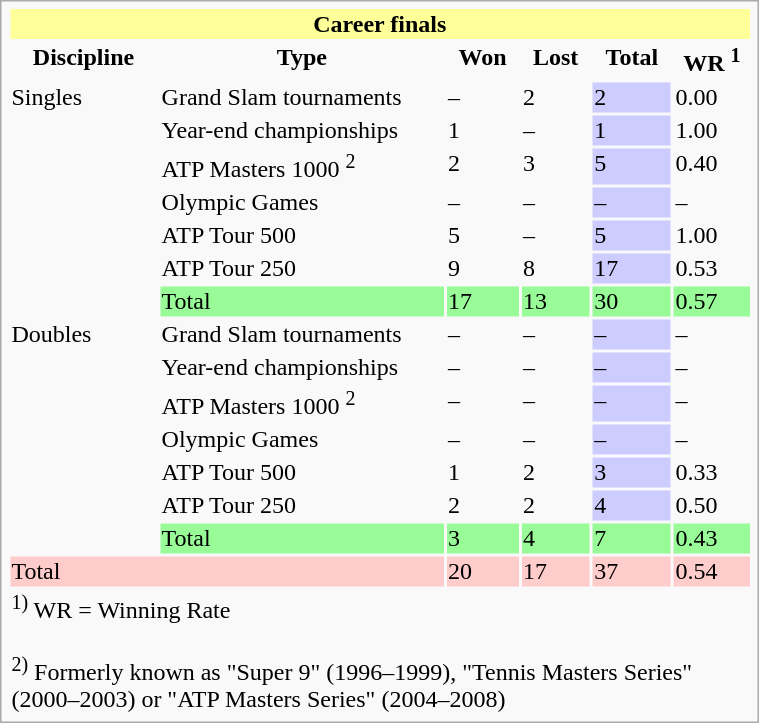<table class="infobox vcard vevent" width="40%">
<tr style="background:#ff9;">
<th colspan="6">Career finals</th>
</tr>
<tr>
<th>Discipline</th>
<th>Type</th>
<th>Won</th>
<th>Lost</th>
<th>Total</th>
<th>WR <sup>1</sup></th>
</tr>
<tr>
<td rowspan="7">Singles</td>
<td>Grand Slam tournaments</td>
<td>–</td>
<td>2</td>
<td style="background:#ccf;">2</td>
<td>0.00</td>
</tr>
<tr>
<td>Year-end championships</td>
<td>1</td>
<td>–</td>
<td style="background:#ccf;">1</td>
<td>1.00</td>
</tr>
<tr>
<td>ATP Masters 1000 <sup>2</sup></td>
<td>2</td>
<td>3</td>
<td style="background:#ccf;">5</td>
<td>0.40</td>
</tr>
<tr>
<td>Olympic Games</td>
<td>–</td>
<td>–</td>
<td style="background:#ccf;">–</td>
<td>–</td>
</tr>
<tr>
<td>ATP Tour 500</td>
<td>5</td>
<td>–</td>
<td style="background:#ccf;">5</td>
<td>1.00</td>
</tr>
<tr>
<td>ATP Tour 250</td>
<td>9</td>
<td>8</td>
<td style="background:#ccf;">17</td>
<td>0.53</td>
</tr>
<tr style="background:#98fb98;">
<td>Total</td>
<td>17</td>
<td>13</td>
<td>30</td>
<td>0.57</td>
</tr>
<tr>
<td rowspan="7">Doubles</td>
<td>Grand Slam tournaments</td>
<td>–</td>
<td>–</td>
<td style="background:#ccf;">–</td>
<td>–</td>
</tr>
<tr>
<td>Year-end championships</td>
<td>–</td>
<td>–</td>
<td style="background:#ccf;">–</td>
<td>–</td>
</tr>
<tr>
<td>ATP Masters 1000 <sup>2</sup></td>
<td>–</td>
<td>–</td>
<td style="background:#ccf;">–</td>
<td>–</td>
</tr>
<tr>
<td>Olympic Games</td>
<td>–</td>
<td>–</td>
<td style="background:#ccf;">–</td>
<td>–</td>
</tr>
<tr>
<td>ATP Tour 500</td>
<td>1</td>
<td>2</td>
<td style="background:#ccf;">3</td>
<td>0.33</td>
</tr>
<tr>
<td>ATP Tour 250</td>
<td>2</td>
<td>2</td>
<td style="background:#ccf;">4</td>
<td>0.50</td>
</tr>
<tr style="background:#98fb98;">
<td>Total</td>
<td>3</td>
<td>4</td>
<td>7</td>
<td>0.43</td>
</tr>
<tr style="background:#fcc;">
<td colspan="2">Total</td>
<td>20</td>
<td>17</td>
<td>37</td>
<td>0.54</td>
</tr>
<tr>
<td colspan="6"><sup>1)</sup> WR = Winning Rate<br><br><sup>2)</sup> Formerly known as "Super 9" (1996–1999), "Tennis Masters Series" (2000–2003) or "ATP Masters Series" (2004–2008)</td>
</tr>
</table>
